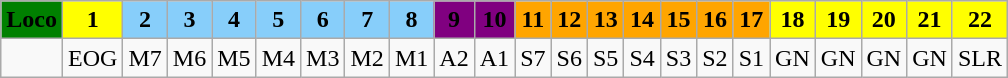<table class="wikitable plainrowheaders unsortable" style="text-align:center">
<tr>
<th rowspan="1" scope="col" style="background:green;">Loco</th>
<th rowspan="1" scope="col" style="background:yellow;">1</th>
<th rowspan="1" scope="col" style="background:lightskyblue;">2</th>
<th rowspan="1" scope="col" style="background:lightskyblue;">3</th>
<th rowspan="1" scope="col" style="background:lightskyblue;">4</th>
<th rowspan="1" scope="col" style="background:lightskyblue;">5</th>
<th rowspan="1" scope="col" style="background:lightskyblue;">6</th>
<th rowspan="1" scope="col" style="background:lightskyblue;">7</th>
<th rowspan="1" scope="col" style="background:lightskyblue;">8</th>
<th rowspan="1" scope="col" style="background:purple;">9</th>
<th rowspan="1" scope="col" style="background:purple;">10</th>
<th rowspan="1" scope="col" style="background:orange;">11</th>
<th rowspan="1" scope="col" style="background:orange;">12</th>
<th rowspan="1" scope="col" style="background:orange;">13</th>
<th rowspan="1" scope="col" style="background:orange;">14</th>
<th rowspan="1" scope="col" style="background:orange">15</th>
<th rowspan="1" scope="col" style="background:orange;">16</th>
<th rowspan="1" scope="col" style="background:orange;">17</th>
<th rowspan="1" scope="col" style="background:yellow;">18</th>
<th rowspan="1" scope="col" style="background:yellow;">19</th>
<th rowspan="1" scope="col" style="background:yellow;">20</th>
<th rowspan="1" scope="col" style="background:yellow;">21</th>
<th rowspan="1" scope="col" style="background:yellow;">22</th>
</tr>
<tr>
<td></td>
<td>EOG</td>
<td>M7</td>
<td>M6</td>
<td>M5</td>
<td>M4</td>
<td>M3</td>
<td>M2</td>
<td>M1</td>
<td>A2</td>
<td>A1</td>
<td>S7</td>
<td>S6</td>
<td>S5</td>
<td>S4</td>
<td>S3</td>
<td>S2</td>
<td>S1</td>
<td>GN</td>
<td>GN</td>
<td>GN</td>
<td>GN</td>
<td>SLR</td>
</tr>
</table>
